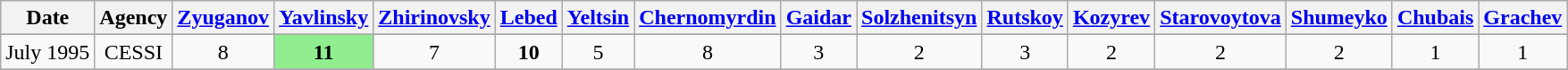<table class=wikitable style=text-align:center>
<tr>
<th>Date</th>
<th>Agency</th>
<th><a href='#'>Zyuganov</a></th>
<th><a href='#'>Yavlinsky</a></th>
<th><a href='#'>Zhirinovsky</a></th>
<th><a href='#'>Lebed</a></th>
<th><a href='#'>Yeltsin</a></th>
<th><a href='#'>Chernomyrdin</a></th>
<th><a href='#'>Gaidar</a></th>
<th><a href='#'>Solzhenitsyn</a></th>
<th><a href='#'>Rutskoy</a></th>
<th><a href='#'>Kozyrev</a></th>
<th><a href='#'>Starovoytova</a></th>
<th><a href='#'>Shumeyko</a></th>
<th><a href='#'>Chubais</a></th>
<th><a href='#'>Grachev</a></th>
</tr>
<tr>
</tr>
<tr>
<td>July 1995</td>
<td>CESSI</td>
<td>8</td>
<td style="background:#90ee90"><strong>11</strong></td>
<td>7</td>
<td><strong>10</strong></td>
<td>5</td>
<td>8</td>
<td>3</td>
<td>2</td>
<td>3</td>
<td>2</td>
<td>2</td>
<td>2</td>
<td>1</td>
<td>1</td>
</tr>
<tr>
</tr>
</table>
